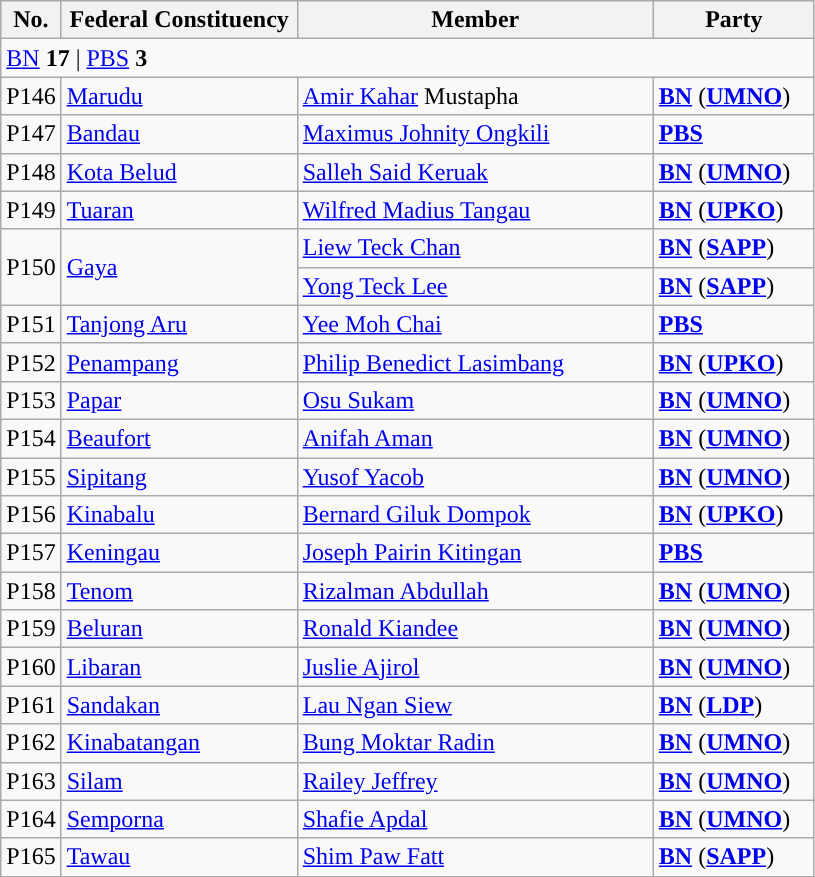<table class="wikitable sortable">
<tr>
<th style="width:30px;">No.</th>
<th style="width:150px;">Federal Constituency</th>
<th style="width:230px;">Member</th>
<th style="width:100px;">Party</th>
</tr>
<tr>
<td colspan="4"><a href='#'>BN</a> <strong>17</strong> | <a href='#'>PBS</a> <strong>3</strong></td>
</tr>
<tr>
<td>P146</td>
<td><a href='#'>Marudu</a></td>
<td><a href='#'>Amir Kahar</a> Mustapha</td>
<td><strong><a href='#'>BN</a></strong> (<strong><a href='#'>UMNO</a></strong>)</td>
</tr>
<tr>
<td>P147</td>
<td><a href='#'>Bandau</a></td>
<td><a href='#'>Maximus Johnity Ongkili</a></td>
<td><strong><a href='#'>PBS</a></strong></td>
</tr>
<tr>
<td>P148</td>
<td><a href='#'>Kota Belud</a></td>
<td><a href='#'>Salleh Said Keruak</a></td>
<td><strong><a href='#'>BN</a></strong> (<strong><a href='#'>UMNO</a></strong>)</td>
</tr>
<tr>
<td>P149</td>
<td><a href='#'>Tuaran</a></td>
<td><a href='#'>Wilfred Madius Tangau</a></td>
<td><strong><a href='#'>BN</a></strong> (<strong><a href='#'>UPKO</a></strong>)</td>
</tr>
<tr>
<td rowspan=2>P150</td>
<td rowspan=2><a href='#'>Gaya</a></td>
<td><a href='#'>Liew Teck Chan</a> </td>
<td><strong><a href='#'>BN</a></strong> (<strong><a href='#'>SAPP</a></strong>)</td>
</tr>
<tr>
<td><a href='#'>Yong Teck Lee</a> </td>
<td><strong><a href='#'>BN</a></strong> (<strong><a href='#'>SAPP</a></strong>)</td>
</tr>
<tr>
<td>P151</td>
<td><a href='#'>Tanjong Aru</a></td>
<td><a href='#'>Yee Moh Chai</a></td>
<td><strong><a href='#'>PBS</a></strong></td>
</tr>
<tr>
<td>P152</td>
<td><a href='#'>Penampang</a></td>
<td><a href='#'>Philip Benedict Lasimbang</a></td>
<td><strong><a href='#'>BN</a></strong> (<strong><a href='#'>UPKO</a></strong>)</td>
</tr>
<tr>
<td>P153</td>
<td><a href='#'>Papar</a></td>
<td><a href='#'>Osu Sukam</a></td>
<td><strong><a href='#'>BN</a></strong> (<strong><a href='#'>UMNO</a></strong>)</td>
</tr>
<tr>
<td>P154</td>
<td><a href='#'>Beaufort</a></td>
<td><a href='#'>Anifah Aman</a></td>
<td><strong><a href='#'>BN</a></strong> (<strong><a href='#'>UMNO</a></strong>)</td>
</tr>
<tr>
<td>P155</td>
<td><a href='#'>Sipitang</a></td>
<td><a href='#'>Yusof Yacob</a></td>
<td><strong><a href='#'>BN</a></strong> (<strong><a href='#'>UMNO</a></strong>)</td>
</tr>
<tr>
<td>P156</td>
<td><a href='#'>Kinabalu</a></td>
<td><a href='#'>Bernard Giluk Dompok</a></td>
<td><strong><a href='#'>BN</a></strong> (<strong><a href='#'>UPKO</a></strong>)</td>
</tr>
<tr>
<td>P157</td>
<td><a href='#'>Keningau</a></td>
<td><a href='#'>Joseph Pairin Kitingan</a></td>
<td><strong><a href='#'>PBS</a></strong></td>
</tr>
<tr>
<td>P158</td>
<td><a href='#'>Tenom</a></td>
<td><a href='#'>Rizalman Abdullah</a></td>
<td><strong><a href='#'>BN</a></strong> (<strong><a href='#'>UMNO</a></strong>)</td>
</tr>
<tr>
<td>P159</td>
<td><a href='#'>Beluran</a></td>
<td><a href='#'>Ronald Kiandee</a></td>
<td><strong><a href='#'>BN</a></strong> (<strong><a href='#'>UMNO</a></strong>)</td>
</tr>
<tr>
<td>P160</td>
<td><a href='#'>Libaran</a></td>
<td><a href='#'>Juslie Ajirol</a></td>
<td><strong><a href='#'>BN</a></strong> (<strong><a href='#'>UMNO</a></strong>)</td>
</tr>
<tr>
<td>P161</td>
<td><a href='#'>Sandakan</a></td>
<td><a href='#'>Lau Ngan Siew</a></td>
<td><strong><a href='#'>BN</a></strong> (<strong><a href='#'>LDP</a></strong>)</td>
</tr>
<tr>
<td>P162</td>
<td><a href='#'>Kinabatangan</a></td>
<td><a href='#'>Bung Moktar Radin</a></td>
<td><strong><a href='#'>BN</a></strong> (<strong><a href='#'>UMNO</a></strong>)</td>
</tr>
<tr>
<td>P163</td>
<td><a href='#'>Silam</a></td>
<td><a href='#'>Railey Jeffrey</a></td>
<td><strong><a href='#'>BN</a></strong> (<strong><a href='#'>UMNO</a></strong>)</td>
</tr>
<tr>
<td>P164</td>
<td><a href='#'>Semporna</a></td>
<td><a href='#'>Shafie Apdal</a></td>
<td><strong><a href='#'>BN</a></strong> (<strong><a href='#'>UMNO</a></strong>)</td>
</tr>
<tr>
<td>P165</td>
<td><a href='#'>Tawau</a></td>
<td><a href='#'>Shim Paw Fatt</a></td>
<td><strong><a href='#'>BN</a></strong> (<strong><a href='#'>SAPP</a></strong>)</td>
</tr>
</table>
